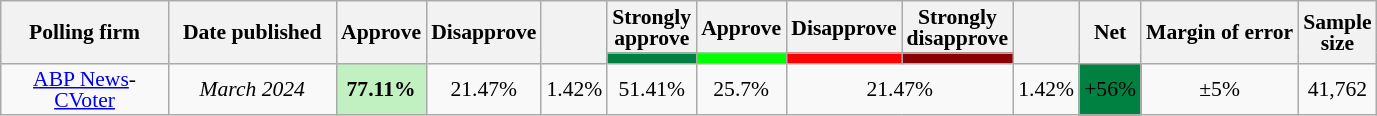<table class="wikitable sortable" style="text-align:center;font-size:90%;line-height:14px">
<tr>
<th rowspan="2" style="width:105px;">Polling firm</th>
<th rowspan="2" style="width:105px;">Date published</th>
<th rowspan="2">Approve</th>
<th rowspan="2">Disapprove</th>
<th rowspan="2"></th>
<th>Strongly<br>approve</th>
<th>Approve</th>
<th>Disapprove</th>
<th>Strongly<br>disapprove</th>
<th rowspan="2"></th>
<th rowspan="2">Net</th>
<th rowspan="2">Margin of error</th>
<th rowspan="2">Sample<br>size</th>
</tr>
<tr>
<th data-sort-type="number" style="background:#008142;"></th>
<th data-sort-type="number" style="background:#00FF00;"></th>
<th data-sort-type="number" style="background:#FF0000;"></th>
<th data-sort-type="number" style="background:#8B0000;"></th>
</tr>
<tr>
<td><a href='#'>ABP News</a>-<a href='#'>CVoter</a></td>
<td><em>March 2024</em></td>
<td style="background:#C1F0C1"><strong>77.11%</strong></td>
<td>21.47%</td>
<td>1.42%</td>
<td>51.41%</td>
<td>25.7%</td>
<td colspan="2">21.47%</td>
<td>1.42%</td>
<td style="background:#008142"><span>+56%</span></td>
<td>±5%</td>
<td>41,762</td>
</tr>
</table>
